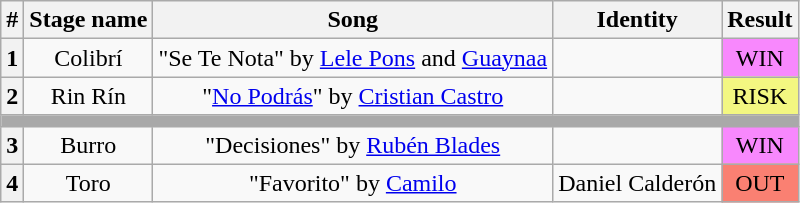<table class="wikitable plainrowheaders" style="text-align: center">
<tr>
<th>#</th>
<th>Stage name</th>
<th>Song</th>
<th>Identity</th>
<th>Result</th>
</tr>
<tr>
<th>1</th>
<td>Colibrí</td>
<td>"Se Te Nota" by <a href='#'>Lele Pons</a> and <a href='#'>Guaynaa</a></td>
<td></td>
<td bgcolor=#F888FD>WIN</td>
</tr>
<tr>
<th>2</th>
<td>Rin Rín</td>
<td>"<a href='#'>No Podrás</a>" by <a href='#'>Cristian Castro</a></td>
<td></td>
<td bgcolor=#F3F781>RISK</td>
</tr>
<tr>
<td colspan="5" style="background:darkgray"></td>
</tr>
<tr>
<th>3</th>
<td>Burro</td>
<td>"Decisiones" by <a href='#'>Rubén Blades</a></td>
<td></td>
<td bgcolor=#F888FD>WIN</td>
</tr>
<tr>
<th>4</th>
<td>Toro</td>
<td>"Favorito" by <a href='#'>Camilo</a></td>
<td>Daniel Calderón</td>
<td bgcolor=salmon>OUT</td>
</tr>
</table>
